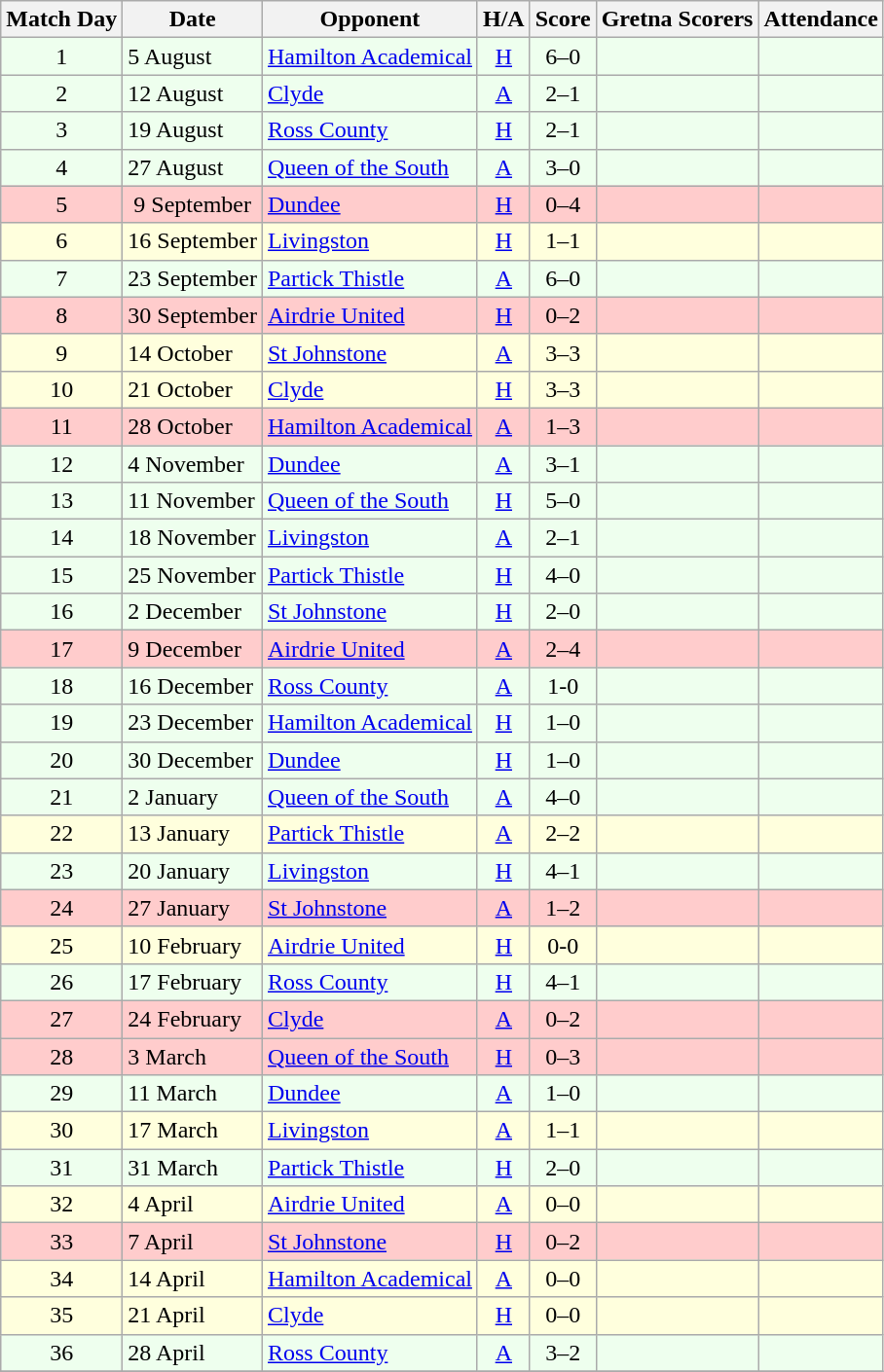<table class="wikitable" style="text-align:center">
<tr>
<th>Match Day</th>
<th>Date</th>
<th>Opponent</th>
<th>H/A</th>
<th>Score</th>
<th>Gretna Scorers</th>
<th>Attendance</th>
</tr>
<tr bgcolor=#EEFFEE>
<td>1</td>
<td align=left>5 August</td>
<td align=left><a href='#'>Hamilton Academical</a></td>
<td><a href='#'>H</a></td>
<td>6–0</td>
<td align=left></td>
<td></td>
</tr>
<tr bgcolor=#EEFFEE>
<td>2</td>
<td align=left>12 August</td>
<td align=left><a href='#'>Clyde</a></td>
<td><a href='#'>A</a></td>
<td>2–1</td>
<td align=left></td>
<td></td>
</tr>
<tr bgcolor=#EEFFEE>
<td>3</td>
<td align=left>19 August</td>
<td align=left><a href='#'>Ross County</a></td>
<td><a href='#'>H</a></td>
<td>2–1</td>
<td align=left></td>
<td></td>
</tr>
<tr bgcolor=#EEFFEE>
<td>4</td>
<td align=left>27 August</td>
<td align=left><a href='#'>Queen of the South</a></td>
<td><a href='#'>A</a></td>
<td>3–0</td>
<td align=left></td>
<td></td>
</tr>
<tr bgcolor=#FFCCCC>
<td>5</td>
<td align=left1>9 September</td>
<td align=left><a href='#'>Dundee</a></td>
<td><a href='#'>H</a></td>
<td>0–4</td>
<td align=left></td>
<td></td>
</tr>
<tr bgcolor=#FFFFDD>
<td>6</td>
<td align=left>16 September</td>
<td align=left><a href='#'>Livingston</a></td>
<td><a href='#'>H</a></td>
<td>1–1</td>
<td align=left></td>
<td></td>
</tr>
<tr bgcolor=#EEFFEE>
<td>7</td>
<td align=left>23 September</td>
<td align=left><a href='#'>Partick Thistle</a></td>
<td><a href='#'>A</a></td>
<td>6–0</td>
<td align=left></td>
<td></td>
</tr>
<tr bgcolor=#FFCCCC>
<td>8</td>
<td align=left>30 September</td>
<td align=left><a href='#'>Airdrie United</a></td>
<td><a href='#'>H</a></td>
<td>0–2</td>
<td align=left></td>
<td></td>
</tr>
<tr bgcolor=#FFFFDD>
<td>9</td>
<td align=left>14 October</td>
<td align=left><a href='#'>St Johnstone</a></td>
<td><a href='#'>A</a></td>
<td>3–3</td>
<td align=left></td>
<td></td>
</tr>
<tr bgcolor=#FFFFDD>
<td>10</td>
<td align=left>21 October</td>
<td align=left><a href='#'>Clyde</a></td>
<td><a href='#'>H</a></td>
<td>3–3</td>
<td align=left></td>
<td></td>
</tr>
<tr bgcolor=#FFCCCC>
<td>11</td>
<td align=left>28 October</td>
<td align=left><a href='#'>Hamilton Academical</a></td>
<td><a href='#'>A</a></td>
<td>1–3</td>
<td align=left></td>
<td></td>
</tr>
<tr bgcolor=#EEFFEE>
<td>12</td>
<td align=left>4 November</td>
<td align=left><a href='#'>Dundee</a></td>
<td><a href='#'>A</a></td>
<td>3–1</td>
<td align=left></td>
<td></td>
</tr>
<tr bgcolor=#EEFFEE>
<td>13</td>
<td align=left>11 November</td>
<td align=left><a href='#'>Queen of the South</a></td>
<td><a href='#'>H</a></td>
<td>5–0</td>
<td align=left></td>
<td></td>
</tr>
<tr bgcolor=#EEFFEE>
<td>14</td>
<td align=left>18 November</td>
<td align=left><a href='#'>Livingston</a></td>
<td><a href='#'>A</a></td>
<td>2–1</td>
<td align=left></td>
<td></td>
</tr>
<tr bgcolor=#EEFFEE>
<td>15</td>
<td align=left>25 November</td>
<td align=left><a href='#'>Partick Thistle</a></td>
<td><a href='#'>H</a></td>
<td>4–0</td>
<td align=left></td>
<td></td>
</tr>
<tr bgcolor=#EEFFEE>
<td>16</td>
<td align=left>2 December</td>
<td align=left><a href='#'>St Johnstone</a></td>
<td><a href='#'>H</a></td>
<td>2–0</td>
<td align=left></td>
<td></td>
</tr>
<tr bgcolor=#FFCCCC>
<td>17</td>
<td align=left>9 December</td>
<td align=left><a href='#'>Airdrie United</a></td>
<td><a href='#'>A</a></td>
<td>2–4</td>
<td align=left></td>
<td></td>
</tr>
<tr bgcolor=#EEFFEE>
<td>18</td>
<td align=left>16 December</td>
<td align=left><a href='#'>Ross County</a></td>
<td><a href='#'>A</a></td>
<td>1-0</td>
<td align=left></td>
<td></td>
</tr>
<tr bgcolor=#EEFFEE>
<td>19</td>
<td align=left>23 December</td>
<td align=left><a href='#'>Hamilton Academical</a></td>
<td><a href='#'>H</a></td>
<td>1–0</td>
<td align=left></td>
<td></td>
</tr>
<tr bgcolor=#EEFFEE>
<td>20</td>
<td align=left>30 December</td>
<td align=left><a href='#'>Dundee</a></td>
<td><a href='#'>H</a></td>
<td>1–0</td>
<td align=left></td>
<td></td>
</tr>
<tr bgcolor=#EEFFEE>
<td>21</td>
<td align=left>2 January</td>
<td align=left><a href='#'>Queen of the South</a></td>
<td><a href='#'>A</a></td>
<td>4–0</td>
<td align=left></td>
<td></td>
</tr>
<tr bgcolor=#FFFFDD>
<td>22</td>
<td align=left>13 January</td>
<td align=left><a href='#'>Partick Thistle</a></td>
<td><a href='#'>A</a></td>
<td>2–2</td>
<td align=left></td>
<td></td>
</tr>
<tr bgcolor=#EEFFEE>
<td>23</td>
<td align=left>20 January</td>
<td align=left><a href='#'>Livingston</a></td>
<td><a href='#'>H</a></td>
<td>4–1</td>
<td align=left></td>
<td></td>
</tr>
<tr bgcolor=#FFCCCC>
<td>24</td>
<td align=left>27 January</td>
<td align=left><a href='#'>St Johnstone</a></td>
<td><a href='#'>A</a></td>
<td>1–2</td>
<td align=left></td>
<td></td>
</tr>
<tr bgcolor=#FFFFDD>
<td>25</td>
<td align=left>10 February</td>
<td align=left><a href='#'>Airdrie United</a></td>
<td><a href='#'>H</a></td>
<td>0-0</td>
<td align=left></td>
<td></td>
</tr>
<tr bgcolor=#EEFFEE>
<td>26</td>
<td align=left>17 February</td>
<td align=left><a href='#'>Ross County</a></td>
<td><a href='#'>H</a></td>
<td>4–1</td>
<td align=left></td>
<td></td>
</tr>
<tr bgcolor=#FFCCCC>
<td>27</td>
<td align=left>24 February</td>
<td align=left><a href='#'>Clyde</a></td>
<td><a href='#'>A</a></td>
<td>0–2</td>
<td align=left></td>
<td></td>
</tr>
<tr bgcolor=#FFCCCC>
<td>28</td>
<td align=left>3 March</td>
<td align=left><a href='#'>Queen of the South</a></td>
<td><a href='#'>H</a></td>
<td>0–3</td>
<td align=left></td>
<td></td>
</tr>
<tr bgcolor=#EEFFEE>
<td>29</td>
<td align=left>11 March</td>
<td align=left><a href='#'>Dundee</a></td>
<td><a href='#'>A</a></td>
<td>1–0</td>
<td align=left></td>
<td></td>
</tr>
<tr bgcolor=#FFFFDD>
<td>30</td>
<td align=left>17 March</td>
<td align=left><a href='#'>Livingston</a></td>
<td><a href='#'>A</a></td>
<td>1–1</td>
<td align=left></td>
<td></td>
</tr>
<tr bgcolor=#EEFFEE>
<td>31</td>
<td align=left>31 March</td>
<td align=left><a href='#'>Partick Thistle</a></td>
<td><a href='#'>H</a></td>
<td>2–0</td>
<td align=left></td>
<td></td>
</tr>
<tr bgcolor=#FFFFDD>
<td>32</td>
<td align=left>4 April</td>
<td align=left><a href='#'>Airdrie United</a></td>
<td><a href='#'>A</a></td>
<td>0–0</td>
<td align=left></td>
<td></td>
</tr>
<tr bgcolor=#FFCCCC>
<td>33</td>
<td align=left>7 April</td>
<td align=left><a href='#'>St Johnstone</a></td>
<td><a href='#'>H</a></td>
<td>0–2</td>
<td align=left></td>
<td></td>
</tr>
<tr bgcolor=#FFFFDD>
<td>34</td>
<td align=left>14 April</td>
<td align=left><a href='#'>Hamilton Academical</a></td>
<td><a href='#'>A</a></td>
<td>0–0</td>
<td align=left></td>
<td></td>
</tr>
<tr bgcolor=#FFFFDD>
<td>35</td>
<td align=left>21 April</td>
<td align=left><a href='#'>Clyde</a></td>
<td><a href='#'>H</a></td>
<td>0–0</td>
<td align=left></td>
<td></td>
</tr>
<tr bgcolor=#EEFFEE>
<td>36</td>
<td align=left>28 April</td>
<td align=left><a href='#'>Ross County</a></td>
<td><a href='#'>A</a></td>
<td>3–2</td>
<td align=left></td>
<td></td>
</tr>
<tr>
</tr>
</table>
